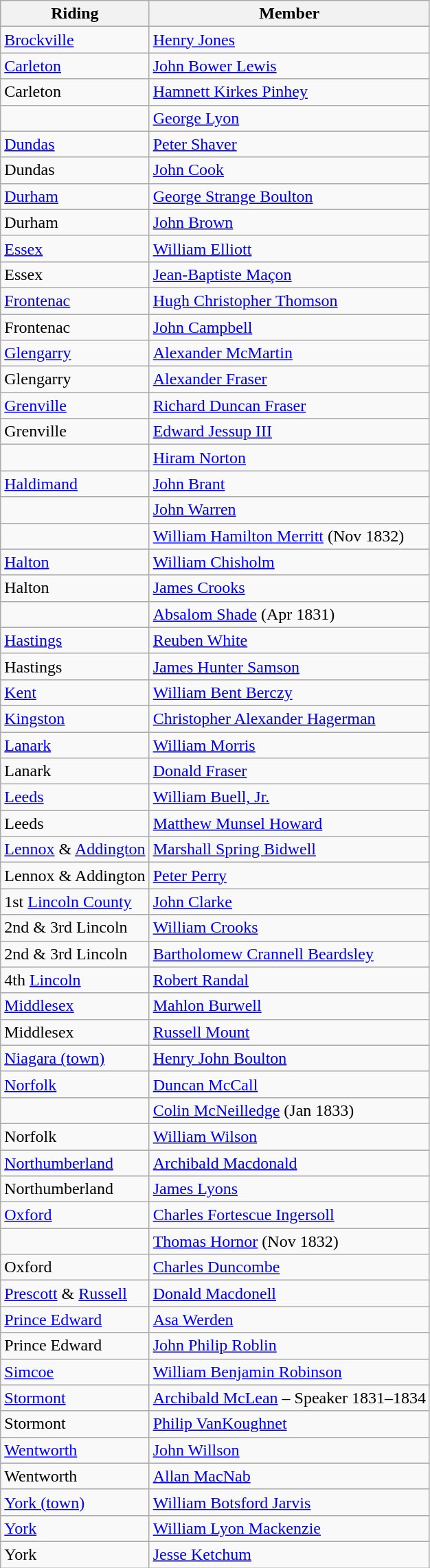<table class="wikitable">
<tr>
<th>Riding</th>
<th>Member</th>
</tr>
<tr>
<td><a href='#'>Brockville</a></td>
<td><a href='#'>Henry Jones</a></td>
</tr>
<tr>
<td><a href='#'>Carleton</a></td>
<td><a href='#'>John Bower Lewis</a></td>
</tr>
<tr>
<td>Carleton</td>
<td><a href='#'>Hamnett Kirkes Pinhey</a></td>
</tr>
<tr>
<td></td>
<td><a href='#'>George Lyon</a></td>
</tr>
<tr>
<td><a href='#'>Dundas</a></td>
<td><a href='#'>Peter Shaver</a></td>
</tr>
<tr>
<td>Dundas</td>
<td><a href='#'>John Cook</a></td>
</tr>
<tr>
<td><a href='#'>Durham</a></td>
<td><a href='#'>George Strange Boulton</a></td>
</tr>
<tr>
<td>Durham</td>
<td><a href='#'>John Brown</a></td>
</tr>
<tr>
<td><a href='#'>Essex</a></td>
<td><a href='#'>William Elliott</a></td>
</tr>
<tr>
<td>Essex</td>
<td><a href='#'>Jean-Baptiste Maçon</a></td>
</tr>
<tr>
<td><a href='#'>Frontenac</a></td>
<td><a href='#'>Hugh Christopher Thomson</a></td>
</tr>
<tr>
<td>Frontenac</td>
<td><a href='#'>John Campbell</a></td>
</tr>
<tr>
<td><a href='#'>Glengarry</a></td>
<td><a href='#'>Alexander McMartin</a></td>
</tr>
<tr>
<td>Glengarry</td>
<td><a href='#'>Alexander Fraser</a></td>
</tr>
<tr>
<td><a href='#'>Grenville</a></td>
<td><a href='#'>Richard Duncan Fraser</a></td>
</tr>
<tr>
<td>Grenville</td>
<td><a href='#'>Edward Jessup III</a></td>
</tr>
<tr>
<td></td>
<td><a href='#'>Hiram Norton</a></td>
</tr>
<tr>
<td><a href='#'>Haldimand</a></td>
<td><a href='#'>John Brant</a></td>
</tr>
<tr>
<td></td>
<td><a href='#'>John Warren</a></td>
</tr>
<tr>
<td></td>
<td><a href='#'>William Hamilton Merritt</a> (Nov 1832)</td>
</tr>
<tr>
<td><a href='#'>Halton</a></td>
<td><a href='#'>William Chisholm</a></td>
</tr>
<tr>
<td>Halton</td>
<td><a href='#'>James Crooks</a></td>
</tr>
<tr>
<td></td>
<td><a href='#'>Absalom Shade</a> (Apr 1831)</td>
</tr>
<tr>
<td><a href='#'>Hastings</a></td>
<td><a href='#'>Reuben White</a></td>
</tr>
<tr>
<td>Hastings</td>
<td><a href='#'>James Hunter Samson</a></td>
</tr>
<tr>
<td><a href='#'>Kent</a></td>
<td><a href='#'>William Bent Berczy</a></td>
</tr>
<tr>
<td><a href='#'>Kingston</a></td>
<td><a href='#'>Christopher Alexander Hagerman</a></td>
</tr>
<tr>
<td><a href='#'>Lanark</a></td>
<td><a href='#'>William Morris</a></td>
</tr>
<tr>
<td>Lanark</td>
<td><a href='#'>Donald Fraser</a></td>
</tr>
<tr>
<td><a href='#'>Leeds</a></td>
<td><a href='#'>William Buell, Jr.</a></td>
</tr>
<tr>
<td>Leeds</td>
<td><a href='#'>Matthew Munsel Howard</a></td>
</tr>
<tr>
<td><a href='#'>Lennox</a> & <a href='#'>Addington</a></td>
<td><a href='#'>Marshall Spring Bidwell</a></td>
</tr>
<tr>
<td>Lennox & Addington</td>
<td><a href='#'>Peter Perry</a></td>
</tr>
<tr>
<td>1st <a href='#'>Lincoln County</a></td>
<td><a href='#'>John Clarke</a></td>
</tr>
<tr>
<td>2nd & 3rd Lincoln</td>
<td><a href='#'>William Crooks</a></td>
</tr>
<tr>
<td>2nd & 3rd Lincoln</td>
<td><a href='#'>Bartholomew Crannell Beardsley</a></td>
</tr>
<tr>
<td>4th <a href='#'>Lincoln</a></td>
<td><a href='#'>Robert Randal</a></td>
</tr>
<tr>
<td><a href='#'>Middlesex</a></td>
<td><a href='#'>Mahlon Burwell</a></td>
</tr>
<tr>
<td>Middlesex</td>
<td><a href='#'>Russell Mount</a></td>
</tr>
<tr>
<td><a href='#'>Niagara (town)</a></td>
<td><a href='#'>Henry John Boulton</a></td>
</tr>
<tr>
<td><a href='#'>Norfolk</a></td>
<td><a href='#'>Duncan McCall</a></td>
</tr>
<tr>
<td></td>
<td><a href='#'>Colin McNeilledge</a> (Jan 1833)</td>
</tr>
<tr>
<td>Norfolk</td>
<td><a href='#'>William Wilson</a></td>
</tr>
<tr>
<td><a href='#'>Northumberland</a></td>
<td><a href='#'>Archibald Macdonald</a></td>
</tr>
<tr>
<td>Northumberland</td>
<td><a href='#'>James Lyons</a></td>
</tr>
<tr>
<td><a href='#'>Oxford</a></td>
<td><a href='#'>Charles Fortescue Ingersoll</a></td>
</tr>
<tr>
<td></td>
<td><a href='#'>Thomas Hornor</a> (Nov 1832)</td>
</tr>
<tr>
<td>Oxford</td>
<td><a href='#'>Charles Duncombe</a></td>
</tr>
<tr>
<td><a href='#'>Prescott</a> & <a href='#'>Russell</a></td>
<td><a href='#'>Donald Macdonell</a></td>
</tr>
<tr>
<td><a href='#'>Prince Edward</a></td>
<td><a href='#'>Asa Werden</a></td>
</tr>
<tr>
<td>Prince Edward</td>
<td><a href='#'>John Philip Roblin</a></td>
</tr>
<tr>
<td><a href='#'>Simcoe</a></td>
<td><a href='#'>William Benjamin Robinson</a></td>
</tr>
<tr>
<td><a href='#'>Stormont</a></td>
<td><a href='#'>Archibald McLean</a> – Speaker 1831–1834</td>
</tr>
<tr>
<td>Stormont</td>
<td><a href='#'>Philip VanKoughnet</a></td>
</tr>
<tr>
<td><a href='#'>Wentworth</a></td>
<td><a href='#'>John Willson</a></td>
</tr>
<tr>
<td>Wentworth</td>
<td><a href='#'>Allan MacNab</a></td>
</tr>
<tr>
<td><a href='#'>York (town)</a></td>
<td><a href='#'>William Botsford Jarvis</a></td>
</tr>
<tr>
<td><a href='#'>York</a></td>
<td><a href='#'>William Lyon Mackenzie</a></td>
</tr>
<tr>
<td>York</td>
<td><a href='#'>Jesse Ketchum</a></td>
</tr>
</table>
